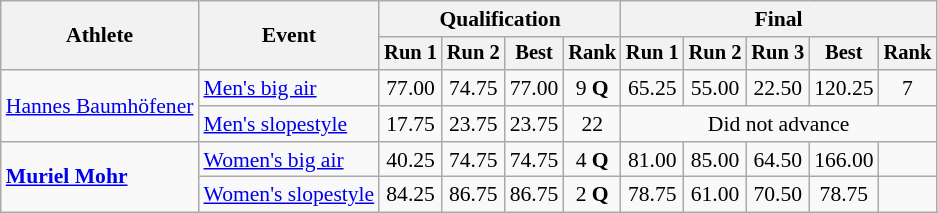<table class="wikitable" style="font-size:90%">
<tr>
<th rowspan=2>Athlete</th>
<th rowspan=2>Event</th>
<th colspan=4>Qualification</th>
<th colspan=5>Final</th>
</tr>
<tr style="font-size:95%">
<th>Run 1</th>
<th>Run 2</th>
<th>Best</th>
<th>Rank</th>
<th>Run 1</th>
<th>Run 2</th>
<th>Run 3</th>
<th>Best</th>
<th>Rank</th>
</tr>
<tr align=center>
<td align=left rowspan=2><a href='#'>Hannes Baumhöfener</a></td>
<td align=left><a href='#'>Men's big air</a></td>
<td>77.00</td>
<td>74.75</td>
<td>77.00</td>
<td>9 <strong>Q</strong></td>
<td>65.25</td>
<td>55.00</td>
<td>22.50</td>
<td>120.25</td>
<td>7</td>
</tr>
<tr align=center>
<td align=left><a href='#'>Men's slopestyle</a></td>
<td>17.75</td>
<td>23.75</td>
<td>23.75</td>
<td>22</td>
<td colspan=5>Did not advance</td>
</tr>
<tr align=center>
<td align=left rowspan=2><strong><a href='#'>Muriel Mohr</a></strong></td>
<td align=left><a href='#'>Women's big air</a></td>
<td>40.25</td>
<td>74.75</td>
<td>74.75</td>
<td>4 <strong>Q</strong></td>
<td>81.00</td>
<td>85.00</td>
<td>64.50</td>
<td>166.00</td>
<td></td>
</tr>
<tr align=center>
<td align=left><a href='#'>Women's slopestyle</a></td>
<td>84.25</td>
<td>86.75</td>
<td>86.75</td>
<td>2 <strong>Q</strong></td>
<td>78.75</td>
<td>61.00</td>
<td>70.50</td>
<td>78.75</td>
<td></td>
</tr>
</table>
